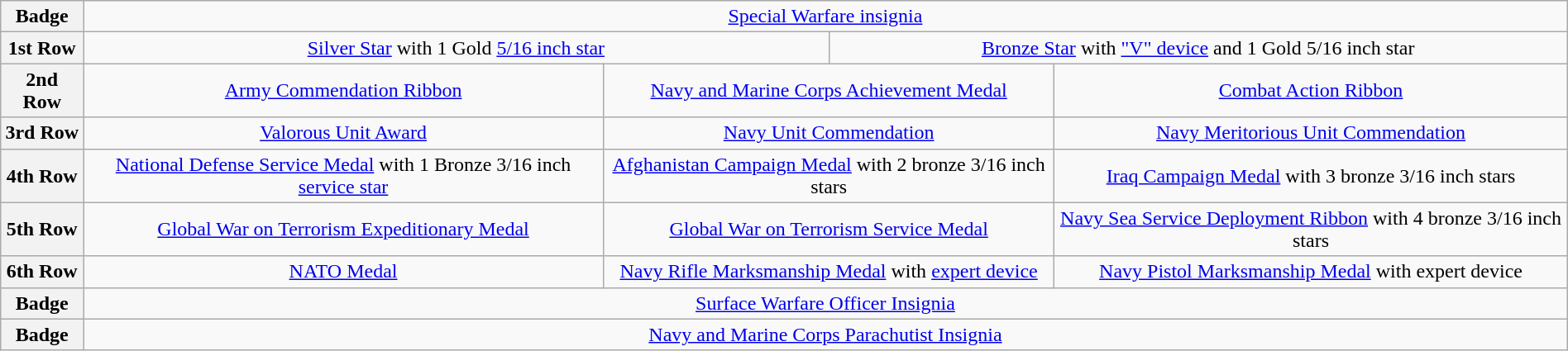<table style="margin: 1em auto; text-align: center;" class="wikitable">
<tr>
<th scope=row>Badge</th>
<td colspan="6" style="text-align:center;"><a href='#'>Special Warfare insignia</a></td>
</tr>
<tr>
<th scope=row>1st Row</th>
<td colspan="3"><a href='#'>Silver Star</a> with 1 Gold <a href='#'>5/16 inch star</a></td>
<td colspan="3"><a href='#'>Bronze Star</a> with <a href='#'>"V" device</a> and 1 Gold 5/16 inch star</td>
</tr>
<tr>
<th scope=row>2nd Row</th>
<td colspan="2" style="text-align:center;"><a href='#'>Army Commendation Ribbon</a></td>
<td colspan="2" style="text-align:center;"><a href='#'>Navy and Marine Corps Achievement Medal</a></td>
<td colspan="2" style="text-align:center;"><a href='#'>Combat Action Ribbon</a></td>
</tr>
<tr>
<th scope=row>3rd Row</th>
<td colspan="2" style="text-align:center;"><a href='#'>Valorous Unit Award</a></td>
<td colspan="2" style="text-align:center;"><a href='#'>Navy Unit Commendation</a></td>
<td colspan="2" style="text-align:center;"><a href='#'>Navy Meritorious Unit Commendation</a></td>
</tr>
<tr>
<th scope=row>4th Row</th>
<td colspan="2" style="text-align:center;"><a href='#'>National Defense Service Medal</a> with 1 Bronze 3/16 inch <a href='#'>service star</a></td>
<td colspan="2" style="text-align:center;"><a href='#'>Afghanistan Campaign Medal</a> with 2 bronze 3/16 inch stars</td>
<td colspan="2" style="text-align:center;"><a href='#'>Iraq Campaign Medal</a> with 3 bronze 3/16 inch stars</td>
</tr>
<tr>
<th scope=row>5th Row</th>
<td colspan="2" style="text-align:center;"><a href='#'>Global War on Terrorism Expeditionary Medal</a></td>
<td colspan="2" style="text-align:center;"><a href='#'>Global War on Terrorism Service Medal</a></td>
<td colspan="2" style="text-align:center;"><a href='#'>Navy Sea Service Deployment Ribbon</a> with 4 bronze 3/16 inch stars</td>
</tr>
<tr>
<th scope=row>6th Row</th>
<td colspan="2" style="text-align:center;"><a href='#'>NATO Medal</a></td>
<td colspan="2" style="text-align:center;"><a href='#'>Navy Rifle Marksmanship Medal</a> with <a href='#'>expert device</a></td>
<td colspan="2" style="text-align:center;"><a href='#'>Navy Pistol Marksmanship Medal</a> with expert device</td>
</tr>
<tr>
<th scope=row>Badge</th>
<td colspan="6" style="text-align:center;"><a href='#'>Surface Warfare Officer Insignia</a></td>
</tr>
<tr>
<th scope=row>Badge</th>
<td colspan="6" style="text-align:center;"><a href='#'>Navy and Marine Corps Parachutist Insignia</a></td>
</tr>
</table>
